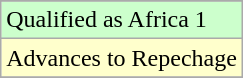<table class="wikitable">
<tr>
</tr>
<tr width=10px bgcolor="#ccffcc">
<td>Qualified as Africa 1</td>
</tr>
<tr width=10px bgcolor="#ffffcc">
<td>Advances to Repechage</td>
</tr>
<tr>
</tr>
</table>
